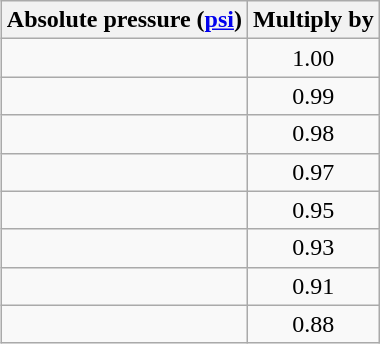<table class="wikitable" style="float:right; clear:right; margin-left:1em; text-align:center">
<tr>
<th>Absolute pressure  (<a href='#'>psi</a>)</th>
<th>Multiply by</th>
</tr>
<tr>
<td></td>
<td>1.00</td>
</tr>
<tr>
<td></td>
<td>0.99</td>
</tr>
<tr>
<td></td>
<td>0.98</td>
</tr>
<tr>
<td></td>
<td>0.97</td>
</tr>
<tr>
<td></td>
<td>0.95</td>
</tr>
<tr>
<td></td>
<td>0.93</td>
</tr>
<tr>
<td></td>
<td>0.91</td>
</tr>
<tr>
<td></td>
<td>0.88</td>
</tr>
</table>
